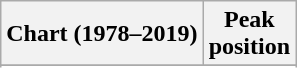<table class="wikitable sortable plainrowheaders" style="text-align:center">
<tr>
<th scope="col">Chart (1978–2019)</th>
<th scope="col">Peak<br>position</th>
</tr>
<tr>
</tr>
<tr>
</tr>
<tr>
</tr>
</table>
